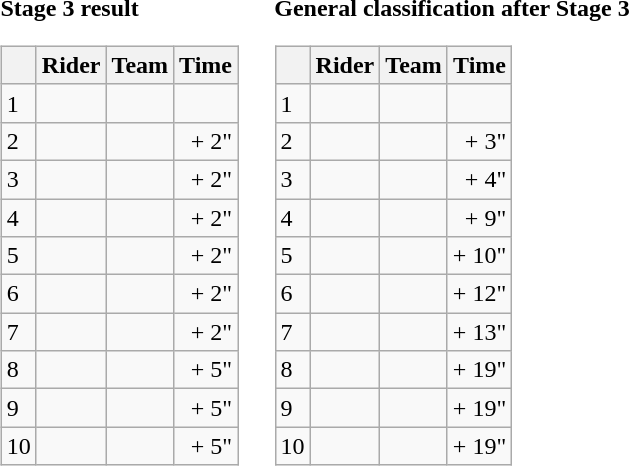<table>
<tr>
<td><strong>Stage 3 result</strong><br><table class="wikitable">
<tr>
<th></th>
<th>Rider</th>
<th>Team</th>
<th>Time</th>
</tr>
<tr>
<td>1</td>
<td></td>
<td></td>
<td align="right"></td>
</tr>
<tr>
<td>2</td>
<td></td>
<td></td>
<td align="right">+ 2"</td>
</tr>
<tr>
<td>3</td>
<td></td>
<td></td>
<td align="right">+ 2"</td>
</tr>
<tr>
<td>4</td>
<td></td>
<td></td>
<td align="right">+ 2"</td>
</tr>
<tr>
<td>5</td>
<td></td>
<td></td>
<td align="right">+ 2"</td>
</tr>
<tr>
<td>6</td>
<td> </td>
<td></td>
<td align="right">+ 2"</td>
</tr>
<tr>
<td>7</td>
<td></td>
<td></td>
<td align="right">+ 2"</td>
</tr>
<tr>
<td>8</td>
<td></td>
<td></td>
<td align="right">+ 5"</td>
</tr>
<tr>
<td>9</td>
<td></td>
<td></td>
<td align="right">+ 5"</td>
</tr>
<tr>
<td>10</td>
<td></td>
<td></td>
<td align="right">+ 5"</td>
</tr>
</table>
</td>
<td></td>
<td><strong>General classification after Stage 3</strong><br><table class="wikitable">
<tr>
<th></th>
<th>Rider</th>
<th>Team</th>
<th>Time</th>
</tr>
<tr>
<td>1</td>
<td> </td>
<td></td>
<td align="right"></td>
</tr>
<tr>
<td>2</td>
<td></td>
<td></td>
<td align="right">+ 3"</td>
</tr>
<tr>
<td>3</td>
<td> </td>
<td></td>
<td align="right">+ 4"</td>
</tr>
<tr>
<td>4</td>
<td></td>
<td></td>
<td align="right">+ 9"</td>
</tr>
<tr>
<td>5</td>
<td></td>
<td></td>
<td align="right">+ 10"</td>
</tr>
<tr>
<td>6</td>
<td> </td>
<td></td>
<td align="right">+ 12"</td>
</tr>
<tr>
<td>7</td>
<td></td>
<td></td>
<td align="right">+ 13"</td>
</tr>
<tr>
<td>8</td>
<td></td>
<td></td>
<td align="right">+ 19"</td>
</tr>
<tr>
<td>9</td>
<td></td>
<td></td>
<td align="right">+ 19"</td>
</tr>
<tr>
<td>10</td>
<td></td>
<td></td>
<td align="right">+ 19"</td>
</tr>
</table>
</td>
</tr>
</table>
